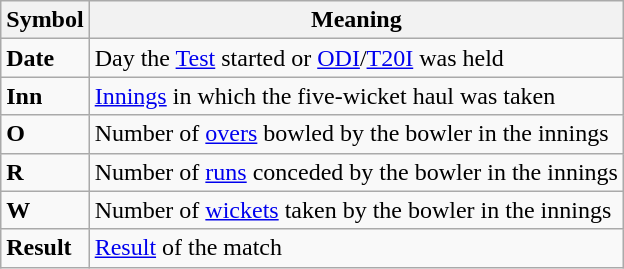<table class="wikitable">
<tr>
<th>Symbol</th>
<th>Meaning</th>
</tr>
<tr>
<td><strong>Date</strong></td>
<td>Day the <a href='#'>Test</a> started or <a href='#'>ODI</a>/<a href='#'>T20I</a> was held</td>
</tr>
<tr>
<td><strong>Inn</strong></td>
<td><a href='#'>Innings</a> in which the five-wicket haul was taken</td>
</tr>
<tr>
<td><strong>O</strong></td>
<td>Number of <a href='#'>overs</a> bowled by the bowler in the innings</td>
</tr>
<tr>
<td><strong>R</strong></td>
<td>Number of <a href='#'>runs</a> conceded by the bowler in the innings</td>
</tr>
<tr>
<td><strong>W</strong></td>
<td>Number of <a href='#'>wickets</a> taken by the bowler in the innings</td>
</tr>
<tr>
<td><strong>Result</strong></td>
<td><a href='#'>Result</a> of the match</td>
</tr>
</table>
